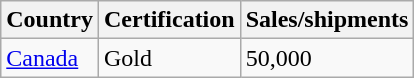<table class="wikitable">
<tr>
<th align="left">Country</th>
<th align="left">Certification</th>
<th align="left">Sales/shipments</th>
</tr>
<tr>
<td><a href='#'>Canada</a></td>
<td>Gold</td>
<td>50,000</td>
</tr>
</table>
